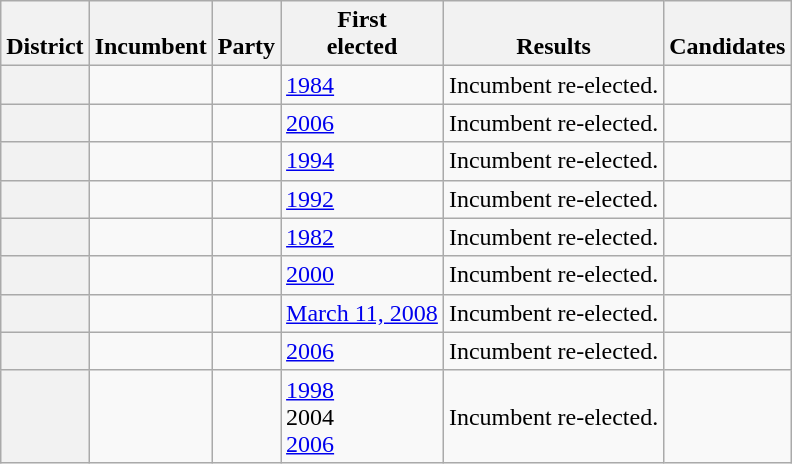<table class="wikitable sortable">
<tr valign=bottom>
<th>District</th>
<th>Incumbent</th>
<th>Party</th>
<th>First<br>elected</th>
<th>Results</th>
<th>Candidates</th>
</tr>
<tr>
<th></th>
<td></td>
<td></td>
<td><a href='#'>1984</a></td>
<td>Incumbent re-elected.</td>
<td nowrap></td>
</tr>
<tr>
<th></th>
<td></td>
<td></td>
<td><a href='#'>2006</a></td>
<td>Incumbent re-elected.</td>
<td nowrap></td>
</tr>
<tr>
<th></th>
<td></td>
<td></td>
<td><a href='#'>1994</a></td>
<td>Incumbent re-elected.</td>
<td nowrap></td>
</tr>
<tr>
<th></th>
<td></td>
<td></td>
<td><a href='#'>1992</a></td>
<td>Incumbent re-elected.</td>
<td nowrap></td>
</tr>
<tr>
<th></th>
<td></td>
<td></td>
<td><a href='#'>1982</a></td>
<td>Incumbent re-elected.</td>
<td nowrap></td>
</tr>
<tr>
<th></th>
<td></td>
<td></td>
<td><a href='#'>2000</a></td>
<td>Incumbent re-elected.</td>
<td nowrap></td>
</tr>
<tr>
<th></th>
<td></td>
<td></td>
<td><a href='#'>March 11, 2008 </a></td>
<td>Incumbent re-elected.</td>
<td nowrap></td>
</tr>
<tr>
<th></th>
<td></td>
<td></td>
<td><a href='#'>2006</a></td>
<td>Incumbent re-elected.</td>
<td nowrap></td>
</tr>
<tr>
<th></th>
<td></td>
<td></td>
<td><a href='#'>1998</a><br>2004 <br><a href='#'>2006</a></td>
<td>Incumbent re-elected.</td>
<td nowrap></td>
</tr>
</table>
